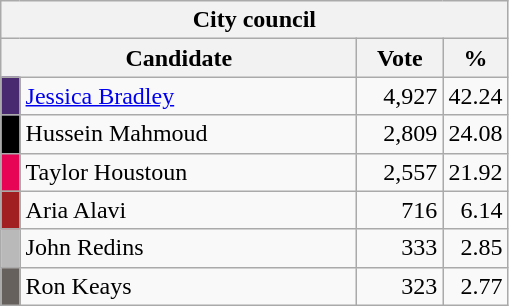<table class="wikitable">
<tr>
<th colspan="4">City council</th>
</tr>
<tr>
<th bgcolor="#DDDDFF" width="230px" colspan="2">Candidate</th>
<th bgcolor="#DDDDFF" width="50px">Vote</th>
<th bgcolor="#DDDDFF" width="30px">%</th>
</tr>
<tr>
<td style="background-color:#492970;"></td>
<td style="text-align:left;"><a href='#'>Jessica Bradley</a></td>
<td style="text-align:right;">4,927</td>
<td style="text-align:right;">42.24</td>
</tr>
<tr>
<td style="background-color:#000000;"></td>
<td style="text-align:left;">Hussein Mahmoud</td>
<td style="text-align:right;">2,809</td>
<td style="text-align:right;">24.08</td>
</tr>
<tr>
<td style="background-color:#e80454;"></td>
<td style="text-align:left;">Taylor Houstoun</td>
<td style="text-align:right;">2,557</td>
<td style="text-align:right;">21.92</td>
</tr>
<tr>
<td style="background-color:#a11e21;"></td>
<td style="text-align:left;">Aria Alavi</td>
<td style="text-align:right;">716</td>
<td style="text-align:right;">6.14</td>
</tr>
<tr>
<td style="background-color:#B9B9B9;"></td>
<td style="text-align:left;">John Redins</td>
<td style="text-align:right;">333</td>
<td style="text-align:right;">2.85</td>
</tr>
<tr>
<td style="background-color:#66615c;"></td>
<td style="text-align:left;">Ron Keays</td>
<td style="text-align:right;">323</td>
<td style="text-align:right;">2.77</td>
</tr>
</table>
